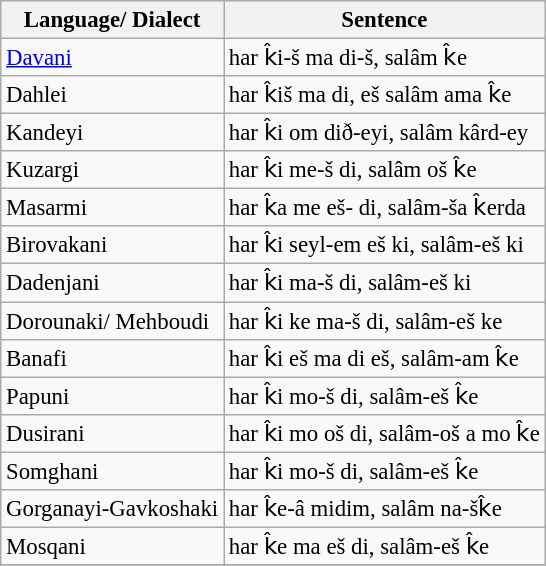<table class="wikitable" style="font-size: 95%">
<tr>
<th>Language/ Dialect</th>
<th>Sentence</th>
</tr>
<tr>
<td><a href='#'>Davani</a></td>
<td>har k̂i-š ma di-š, salâm k̂e</td>
</tr>
<tr>
<td>Dahlei</td>
<td>har k̂iš ma di, eš salâm ama k̂e</td>
</tr>
<tr>
<td>Kandeyi</td>
<td>har k̂i om dið-eyi, salâm kârd-ey</td>
</tr>
<tr>
<td>Kuzargi</td>
<td>har k̂i me-š di, salâm oš k̂e</td>
</tr>
<tr>
<td>Masarmi</td>
<td>har k̂a me eš- di, salâm-ša k̂erda</td>
</tr>
<tr>
<td>Birovakani</td>
<td>har k̂i seyl-em eš ki, salâm-eš ki</td>
</tr>
<tr>
<td>Dadenjani</td>
<td>har k̂i ma-š di, salâm-eš ki</td>
</tr>
<tr>
<td>Dorounaki/ Mehboudi</td>
<td>har k̂i ke ma-š di, salâm-eš ke</td>
</tr>
<tr>
<td>Banafi</td>
<td>har k̂i eš ma di eš, salâm-am k̂e</td>
</tr>
<tr>
<td>Papuni</td>
<td>har k̂i mo-š di, salâm-eš k̂e</td>
</tr>
<tr>
<td>Dusirani</td>
<td>har k̂i mo oš di, salâm-oš a mo k̂e</td>
</tr>
<tr>
<td>Somghani</td>
<td>har k̂i mo-š di, salâm-eš k̂e</td>
</tr>
<tr>
<td>Gorganayi-Gavkoshaki</td>
<td>har k̂e-â midim, salâm na-šk̂e</td>
</tr>
<tr>
<td>Mosqani</td>
<td>har k̂e ma eš di, salâm-eš k̂e</td>
</tr>
<tr>
</tr>
</table>
